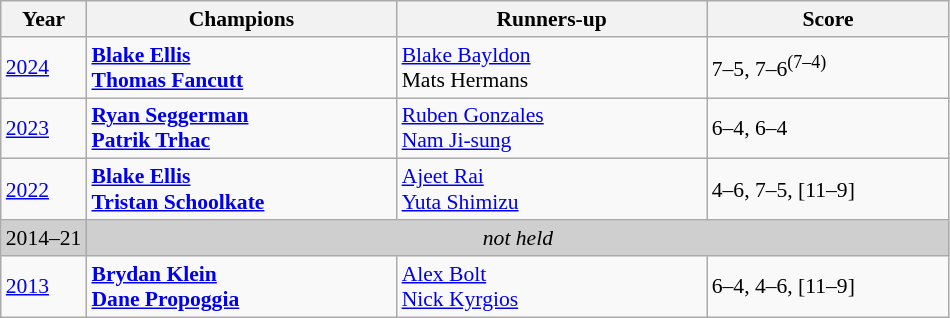<table class="wikitable" style="font-size:90%">
<tr>
<th>Year</th>
<th width="200">Champions</th>
<th width="200">Runners-up</th>
<th width="155">Score</th>
</tr>
<tr>
<td><a href='#'>2024</a></td>
<td> <strong><a href='#'>Blake Ellis</a></strong> <br>  <strong><a href='#'>Thomas Fancutt</a></strong></td>
<td> <a href='#'>Blake Bayldon</a> <br>  Mats Hermans</td>
<td>7–5, 7–6<sup>(7–4)</sup></td>
</tr>
<tr>
<td><a href='#'>2023</a></td>
<td> <strong><a href='#'>Ryan Seggerman</a></strong> <br>  <strong><a href='#'>Patrik Trhac</a></strong></td>
<td> <a href='#'>Ruben Gonzales</a> <br>  <a href='#'>Nam Ji-sung</a></td>
<td>6–4, 6–4</td>
</tr>
<tr>
<td><a href='#'>2022</a></td>
<td> <strong><a href='#'>Blake Ellis</a></strong> <br>  <strong><a href='#'>Tristan Schoolkate</a></strong></td>
<td> <a href='#'>Ajeet Rai</a> <br>  <a href='#'>Yuta Shimizu</a></td>
<td>4–6, 7–5, [11–9]</td>
</tr>
<tr>
<td style="background:#cfcfcf">2014–21</td>
<td colspan=3 align=center style="background:#cfcfcf"><em>not held</em></td>
</tr>
<tr>
<td><a href='#'>2013</a></td>
<td> <strong><a href='#'>Brydan Klein</a></strong> <br>  <strong><a href='#'>Dane Propoggia</a></strong></td>
<td> <a href='#'>Alex Bolt</a> <br>  <a href='#'>Nick Kyrgios</a></td>
<td>6–4, 4–6, [11–9]</td>
</tr>
</table>
